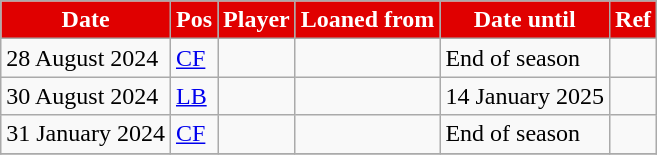<table class="wikitable plainrowheaders sortable">
<tr>
<th style="background:#E00000; color:white;">Date</th>
<th style="background:#E00000; color:white;">Pos</th>
<th style="background:#E00000; color:white;">Player</th>
<th style="background:#E00000; color:white;">Loaned from</th>
<th style="background:#E00000; color:white;">Date until</th>
<th style="background:#E00000; color:white;">Ref</th>
</tr>
<tr>
<td>28 August 2024</td>
<td><a href='#'>CF</a></td>
<td></td>
<td></td>
<td>End of season</td>
<td></td>
</tr>
<tr>
<td>30 August 2024</td>
<td><a href='#'>LB</a></td>
<td></td>
<td></td>
<td>14 January 2025</td>
<td></td>
</tr>
<tr>
<td>31 January 2024</td>
<td><a href='#'>CF</a></td>
<td></td>
<td></td>
<td>End of season</td>
<td></td>
</tr>
<tr>
</tr>
</table>
